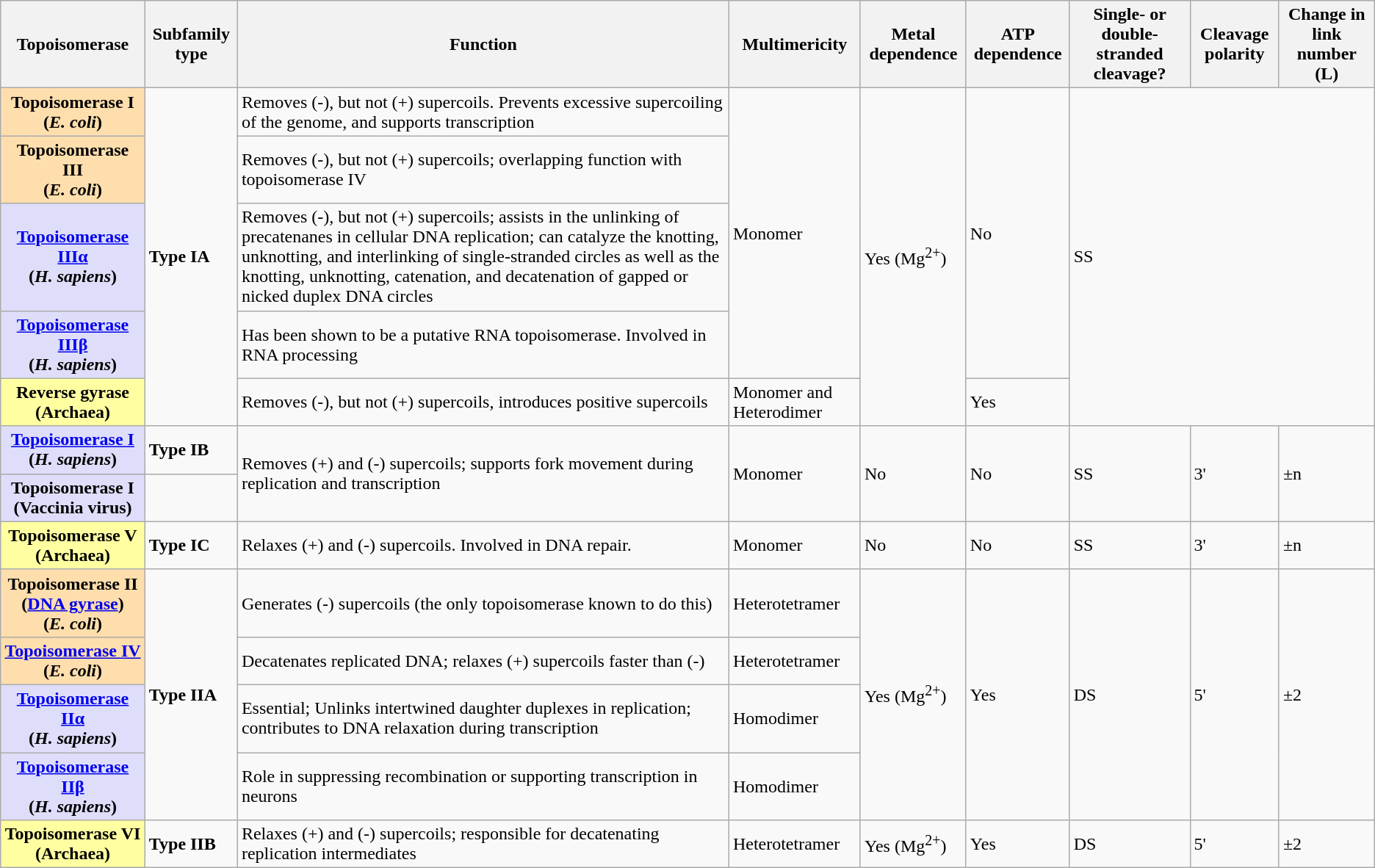<table class="wikitable">
<tr>
<th>Topoisomerase</th>
<th>Subfamily type</th>
<th>Function</th>
<th>Multimericity</th>
<th>Metal dependence</th>
<th>ATP dependence</th>
<th>Single- or double-stranded cleavage?</th>
<th>Cleavage polarity</th>
<th>Change in link number (L)</th>
</tr>
<tr>
<th style="background: #ffdead;">Topoisomerase I<br>(<em>E. coli</em>)</th>
<td rowspan="5"><strong>Type IA</strong></td>
<td>Removes (-), but not (+) supercoils. Prevents excessive supercoiling of the genome, and supports transcription</td>
<td rowspan="4">Monomer</td>
<td rowspan="5">Yes (Mg<sup>2+</sup>)</td>
<td rowspan="4">No</td>
<td colspan="3" rowspan="5">SS</td>
</tr>
<tr>
<th style="background: #ffdead;">Topoisomerase III<br>(<em>E. coli</em>)</th>
<td>Removes (-), but not (+) supercoils; overlapping function with topoisomerase IV</td>
</tr>
<tr>
<th style="background: #dedefa;"><a href='#'>Topoisomerase IIIα</a><br>(<em>H. sapiens</em>)</th>
<td>Removes  (-), but not (+) supercoils; assists in the unlinking of precatenanes in cellular DNA replication; can catalyze the knotting, unknotting, and interlinking of single-stranded circles as well as the knotting, unknotting, catenation, and decatenation of gapped or nicked duplex DNA circles</td>
</tr>
<tr>
<th style="background: #dedefa;"><a href='#'>Topoisomerase IIIβ</a><br>(<em>H. sapiens</em>)</th>
<td>Has been shown to be a putative RNA topoisomerase.  Involved in RNA processing</td>
</tr>
<tr>
<th style="background: #ffffa2;">Reverse gyrase<br>(Archaea)</th>
<td>Removes (-), but not (+) supercoils, introduces positive supercoils</td>
<td>Monomer and Heterodimer</td>
<td>Yes</td>
</tr>
<tr>
<th style="background: #dedefa;"><a href='#'>Topoisomerase I</a><br>(<em>H. sapiens</em>)</th>
<td><strong>Type IB</strong></td>
<td rowspan="2">Removes (+) and (-)  supercoils; supports fork movement during replication and transcription</td>
<td rowspan="2">Monomer</td>
<td rowspan="2">No</td>
<td rowspan="2">No</td>
<td rowspan="2">SS</td>
<td rowspan="2">3'</td>
<td rowspan="2">±n</td>
</tr>
<tr>
<th style="background: #dedefa;">Topoisomerase I<br><strong>(Vaccinia virus)</strong></th>
<td></td>
</tr>
<tr>
<th style="background: #ffffa2;">Topoisomerase V<br>(Archaea)</th>
<td><strong>Type IC</strong></td>
<td>Relaxes (+) and (-) supercoils. Involved in DNA repair.</td>
<td>Monomer</td>
<td>No</td>
<td>No</td>
<td>SS</td>
<td>3'</td>
<td>±n</td>
</tr>
<tr>
<th style="background: #ffdead;">Topoisomerase II  (<a href='#'>DNA gyrase</a>)<br>(<em>E. coli</em>)</th>
<td rowspan="4"><strong>Type IIA</strong></td>
<td>Generates (-) supercoils (the only topoisomerase known to do this)</td>
<td>Heterotetramer</td>
<td rowspan="4">Yes (Mg<sup>2+</sup>)</td>
<td rowspan="4">Yes</td>
<td rowspan="4">DS</td>
<td rowspan="4">5'</td>
<td rowspan="4">±2</td>
</tr>
<tr>
<th style="background: #ffdead;"><a href='#'>Topoisomerase IV</a><br>(<em>E. coli</em>)</th>
<td>Decatenates replicated DNA; relaxes (+) supercoils faster than (-)</td>
<td>Heterotetramer</td>
</tr>
<tr>
<th style="background: #dedefa;"><a href='#'>Topoisomerase IIα</a><br>(<em>H. sapiens</em>)</th>
<td>Essential; Unlinks intertwined daughter duplexes in replication; contributes to DNA relaxation during transcription</td>
<td>Homodimer</td>
</tr>
<tr>
<th style="background: #dedefa;"><a href='#'>Topoisomerase IIβ</a><br>(<em>H. sapiens</em>)</th>
<td>Role in suppressing recombination or supporting transcription in neurons</td>
<td>Homodimer</td>
</tr>
<tr>
<th style="background: #ffffa2;">Topoisomerase VI<br>(Archaea)</th>
<td><strong>Type IIB</strong></td>
<td>Relaxes (+) and (-) supercoils; responsible for decatenating replication intermediates</td>
<td>Heterotetramer</td>
<td>Yes (Mg<sup>2+</sup>)</td>
<td>Yes</td>
<td>DS</td>
<td>5'</td>
<td>±2</td>
</tr>
</table>
